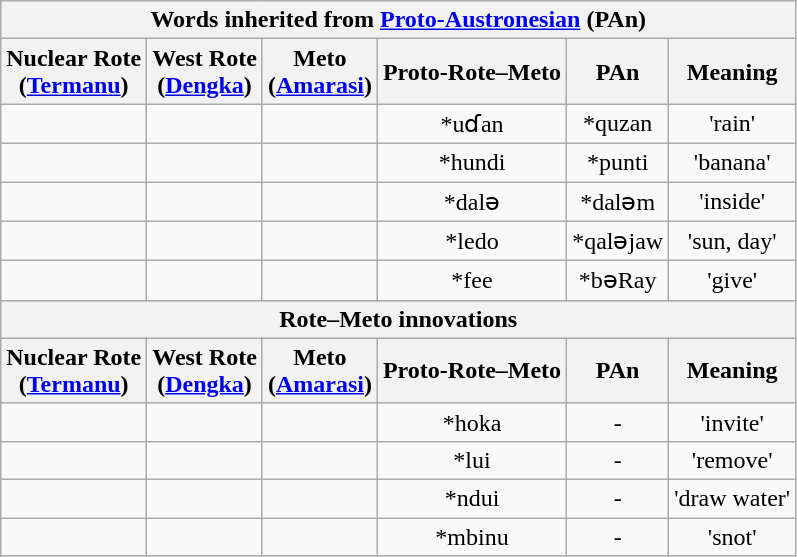<table class="wikitable" style="text-align: center;">
<tr>
<th colspan=6>Words inherited from <a href='#'>Proto-Austronesian</a> (PAn)</th>
</tr>
<tr>
<th>Nuclear Rote<br>(<a href='#'>Termanu</a>)</th>
<th>West Rote<br>(<a href='#'>Dengka</a>)</th>
<th>Meto<br>(<a href='#'>Amarasi</a>)</th>
<th>Proto-Rote–Meto</th>
<th>PAn</th>
<th>Meaning</th>
</tr>
<tr>
<td></td>
<td></td>
<td></td>
<td>*uɗan</td>
<td>*quzan</td>
<td>'rain'</td>
</tr>
<tr>
<td></td>
<td></td>
<td></td>
<td>*hundi</td>
<td>*punti</td>
<td>'banana'</td>
</tr>
<tr>
<td></td>
<td></td>
<td></td>
<td>*dalə</td>
<td>*daləm</td>
<td>'inside'</td>
</tr>
<tr>
<td></td>
<td></td>
<td></td>
<td>*ledo</td>
<td>*qaləjaw</td>
<td>'sun, day'</td>
</tr>
<tr>
<td></td>
<td></td>
<td></td>
<td>*fee</td>
<td>*bəRay</td>
<td>'give'</td>
</tr>
<tr>
<th colspan=6>Rote–Meto innovations</th>
</tr>
<tr>
<th>Nuclear Rote<br>(<a href='#'>Termanu</a>)</th>
<th>West Rote<br>(<a href='#'>Dengka</a>)</th>
<th>Meto<br>(<a href='#'>Amarasi</a>)</th>
<th>Proto-Rote–Meto</th>
<th>PAn</th>
<th>Meaning</th>
</tr>
<tr>
<td></td>
<td></td>
<td></td>
<td>*hoka</td>
<td>-</td>
<td>'invite'</td>
</tr>
<tr>
<td></td>
<td></td>
<td></td>
<td>*lui</td>
<td>-</td>
<td>'remove'</td>
</tr>
<tr>
<td></td>
<td></td>
<td></td>
<td>*ndui</td>
<td>-</td>
<td>'draw water'</td>
</tr>
<tr>
<td></td>
<td></td>
<td></td>
<td>*mbinu</td>
<td>-</td>
<td>'snot'</td>
</tr>
</table>
